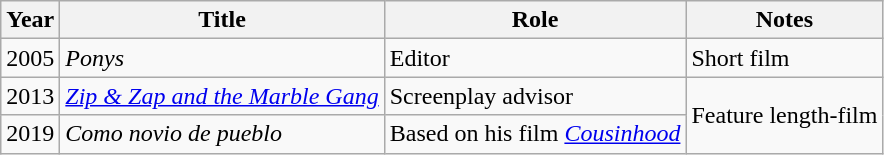<table class="wikitable sortable">
<tr>
<th>Year</th>
<th>Title</th>
<th>Role</th>
<th>Notes</th>
</tr>
<tr>
<td>2005</td>
<td><em>Ponys</em></td>
<td>Editor</td>
<td>Short film</td>
</tr>
<tr>
<td>2013</td>
<td><em><a href='#'>Zip & Zap and the Marble Gang</a></em></td>
<td>Screenplay advisor</td>
<td rowspan=2>Feature length-film</td>
</tr>
<tr>
<td>2019</td>
<td><em>Como novio de pueblo</em></td>
<td>Based on his film <em><a href='#'>Cousinhood</a></em></td>
</tr>
</table>
